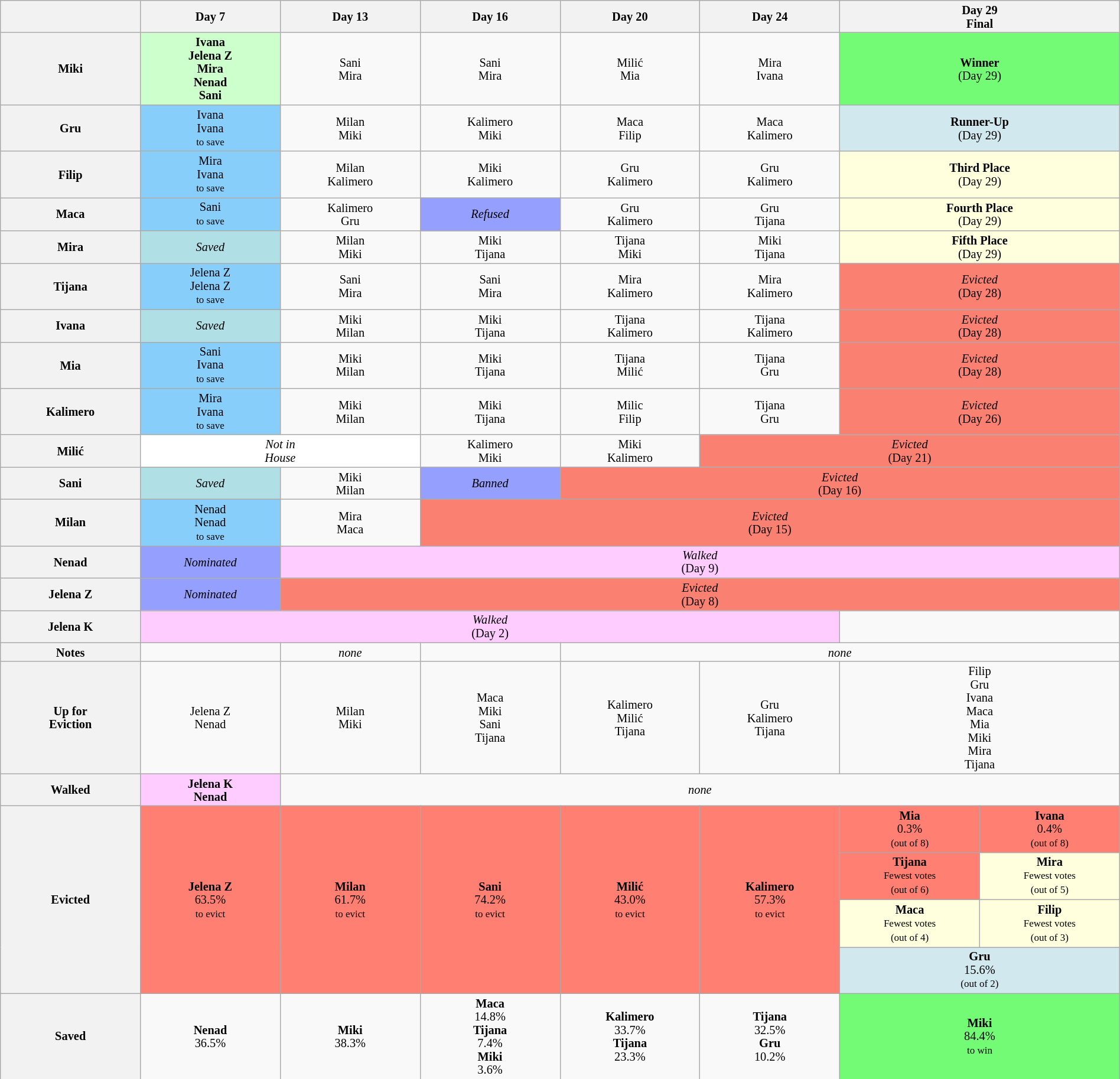<table class="wikitable" style="text-align:center; width:100%; font-size:85%; line-height:15px">
<tr>
<th style="width:10%"></th>
<th style="width:10%">Day 7</th>
<th style="width:10%">Day 13</th>
<th style="width:10%">Day 16</th>
<th style="width:10%">Day 20</th>
<th style="width:10%">Day 24</th>
<th colspan="2" style="width:20%">Day 29<br>Final</th>
</tr>
<tr>
<th>Miki</th>
<td style="background:#CCFFCC;"><strong>Ivana<br>Jelena Z<br>Mira<br>Nenad<br>Sani</strong></td>
<td>Sani<br>Mira</td>
<td>Sani<br>Mira</td>
<td>Milić<br>Mia</td>
<td>Mira<br>Ivana</td>
<td colspan=2 style="background:#73FB76;"><strong>Winner</strong><br>(Day 29)</td>
</tr>
<tr>
<th>Gru</th>
<td style="background:#87CEFA">Ivana<br>Ivana<br><small>to save</small></td>
<td>Milan<br>Miki</td>
<td>Kalimero<br>Miki</td>
<td>Maca <br>Filip</td>
<td>Maca<br>Kalimero</td>
<td colspan=2 style="background:#D1E8EF;"><strong>Runner-Up</strong><br>(Day 29)</td>
</tr>
<tr>
<th>Filip</th>
<td style="background:#87CEFA">Mira<br>Ivana<br><small>to save</small></td>
<td>Milan<br>Kalimero</td>
<td>Miki<br>Kalimero</td>
<td>Gru<br>Kalimero</td>
<td>Gru<br>Kalimero</td>
<td colspan=2 style="background:#ffffdd;"><strong>Third Place</strong><br>(Day 29)</td>
</tr>
<tr>
<th>Maca</th>
<td style="background:#87CEFA">Sani<br><small>to save</small></td>
<td>Kalimero<br>Gru</td>
<td bgcolor=#959FFD><em>Refused</em></td>
<td>Gru<br>Kalimero</td>
<td>Gru<br>Tijana</td>
<td colspan=2 style="background:#ffffdd;"><strong>Fourth Place</strong><br>(Day 29)</td>
</tr>
<tr>
<th>Mira</th>
<td style="background:#b0e0e6;"><em>Saved</em></td>
<td>Milan<br>Miki</td>
<td>Miki<br>Tijana</td>
<td>Tijana<br>Miki</td>
<td>Miki<br>Tijana</td>
<td colspan=2 style="background:#ffffdd; text-align:center"><strong>Fifth Place</strong><br>(Day 29)</td>
</tr>
<tr>
<th>Tijana</th>
<td style="background:#87CEFA">Jelena Z<br>Jelena Z<br><small>to save</small></td>
<td>Sani<br>Mira</td>
<td>Sani<br>Mira</td>
<td>Mira<br>Kalimero</td>
<td>Mira<br>Kalimero</td>
<td colspan="2" style="background:#fa8072;"><em>Evicted</em><br>(Day 28)</td>
</tr>
<tr>
<th>Ivana</th>
<td style="background:#b0e0e6;"><em>Saved</em></td>
<td>Miki<br>Milan</td>
<td>Miki<br>Tijana</td>
<td>Tijana<br>Kalimero</td>
<td>Tijana<br>Kalimero</td>
<td colspan="2" style="background:#fa8072;"><em>Evicted</em><br>(Day 28)</td>
</tr>
<tr>
<th>Mia</th>
<td style="background:#87CEFA">Sani<br>Ivana<br><small>to save</small></td>
<td>Miki<br>Milan</td>
<td>Miki<br>Tijana</td>
<td>Tijana<br>Milić</td>
<td>Tijana<br>Gru</td>
<td colspan="2" style="background:#fa8072;"><em>Evicted</em><br>(Day 28)</td>
</tr>
<tr>
<th>Kalimero</th>
<td style="background:#87CEFA">Mira<br>Ivana<br><small>to save</small></td>
<td>Miki<br>Milan</td>
<td>Miki<br>Tijana</td>
<td>Milic<br>Filip</td>
<td>Tijana<br>Gru</td>
<td colspan="2" style="background:#fa8072;"><em>Evicted</em><br>(Day 26)</td>
</tr>
<tr>
<th>Milić</th>
<td colspan="2" style="background:#fff;"><em>Not in<br>House</em></td>
<td>Kalimero<br>Miki</td>
<td>Miki<br>Kalimero</td>
<td colspan=3  style="background:#fa8072;"><em>Evicted</em><br>(Day 21)</td>
</tr>
<tr>
<th>Sani</th>
<td style="background:#b0e0e6;"><em>Saved</em></td>
<td>Miki<br>Milan</td>
<td bgcolor=#959FFD><em>Banned</em></td>
<td colspan=4  style="background:#fa8072;"><em>Evicted</em><br>(Day 16)</td>
</tr>
<tr>
<th>Milan</th>
<td style="background:#87CEFA">Nenad<br>Nenad<br><small>to save</small></td>
<td>Mira<br>Maca</td>
<td colspan=5 style="background:#fa8072;"><em>Evicted</em><br>(Day 15)</td>
</tr>
<tr>
<th>Nenad</th>
<td bgcolor=#959FFD><em>Nominated</em></td>
<td style="background:#FCF" colspan=6><em>Walked</em><br>(Day 9)</td>
</tr>
<tr>
<th>Jelena Z</th>
<td bgcolor=#959FFD><em>Nominated</em></td>
<td colspan=6  style="background:#fa8072;"><em>Evicted</em><br>(Day 8)</td>
</tr>
<tr>
<th>Jelena K</th>
<td colspan=5 style="background:#FCF" colspan=7><em>Walked</em><br>(Day 2)</td>
</tr>
<tr>
<th>Notes</th>
<td><em></em></td>
<td><em>none</em></td>
<td><em></em></td>
<td colspan=4><em>none</em></td>
</tr>
<tr>
<th>Up for<br>Eviction</th>
<td>Jelena Z<br>Nenad</td>
<td>Milan<br>Miki</td>
<td>Maca<br>Miki<br>Sani<br>Tijana</td>
<td>Kalimero<br>Milić<br>Tijana</td>
<td>Gru<br>Kalimero<br>Tijana</td>
<td colspan="2">Filip<br>Gru<br>Ivana<br>Maca<br>Mia<br>Miki<br>Mira<br>Tijana</td>
</tr>
<tr>
<th>Walked</th>
<td style="background:#FCF"><strong>Jelena K<br>Nenad</strong></td>
<td colspan="6"><em>none</em></td>
</tr>
<tr>
<th rowspan=4>Evicted</th>
<td rowspan=4 style="background:#FF8072"><strong>Jelena Z</strong><br>63.5%<br><small>to evict</small></td>
<td rowspan=4 style="background:#FF8072"><strong>Milan</strong><br>61.7%<br><small>to evict</small></td>
<td rowspan=4 style="background:#FF8072"><strong>Sani</strong><br>74.2%<br><small>to evict</small></td>
<td rowspan=4 style="background:#FF8072"><strong>Milić</strong><br>43.0%<br><small>to evict</small></td>
<td rowspan=4 style="background:#FF8072"><strong>Kalimero</strong><br>57.3%<br><small>to evict</small></td>
<td style="background:#FF8072"><strong>Mia</strong><br>0.3%<br><small>(out of 8)</small></td>
<td style="background:#FF8072"><strong>Ivana</strong><br>0.4%<br><small>(out of 8)</small></td>
</tr>
<tr>
<td style="background:#FF8072"><strong>Tijana</strong><br><small>Fewest votes<br>(out of 6)</small></td>
<td style="background:#ffffdd"><strong>Mira</strong><br><small>Fewest votes<br>(out of 5)</small></td>
</tr>
<tr>
<td style="background:#ffffdd"><strong>Maca</strong><br><small>Fewest votes<br>(out of 4)</small></td>
<td style="background:#ffffdd"><strong>Filip</strong><br><small>Fewest votes<br>(out of 3)</small></td>
</tr>
<tr>
<td colspan=2 style="background:#D1E8EF"><strong>Gru</strong><br>15.6%<br><small>(out of 2)</small></td>
</tr>
<tr>
<th>Saved</th>
<td><strong>Nenad</strong><br>36.5%</td>
<td><strong>Miki</strong><br>38.3%</td>
<td><strong>Maca</strong><br>14.8%<br><strong>Tijana</strong><br>7.4%<br><strong>Miki</strong><br>3.6%</td>
<td><strong>Kalimero</strong><br>33.7%<br><strong>Tijana</strong><br>23.3%</td>
<td><strong>Tijana</strong><br>32.5%<br><strong>Gru</strong><br>10.2%</td>
<td colspan=2 style="background:#73FB76"><strong>Miki</strong><br>84.4%<br><small>to win</small></td>
</tr>
</table>
